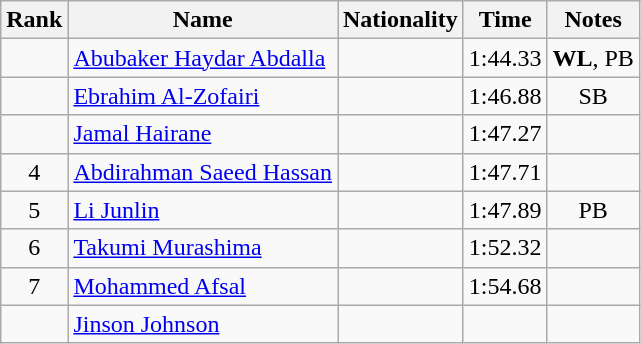<table class="wikitable sortable" style="text-align:center">
<tr>
<th>Rank</th>
<th>Name</th>
<th>Nationality</th>
<th>Time</th>
<th>Notes</th>
</tr>
<tr>
<td></td>
<td align=left><a href='#'>Abubaker Haydar Abdalla</a></td>
<td align=left></td>
<td>1:44.33</td>
<td><strong>WL</strong>, PB</td>
</tr>
<tr>
<td></td>
<td align=left><a href='#'>Ebrahim Al-Zofairi</a></td>
<td align=left></td>
<td>1:46.88</td>
<td>SB</td>
</tr>
<tr>
<td></td>
<td align=left><a href='#'>Jamal Hairane</a></td>
<td align=left></td>
<td>1:47.27</td>
<td></td>
</tr>
<tr>
<td>4</td>
<td align=left><a href='#'>Abdirahman Saeed Hassan</a></td>
<td align=left></td>
<td>1:47.71</td>
<td></td>
</tr>
<tr>
<td>5</td>
<td align=left><a href='#'>Li Junlin</a></td>
<td align=left></td>
<td>1:47.89</td>
<td>PB</td>
</tr>
<tr>
<td>6</td>
<td align=left><a href='#'>Takumi Murashima</a></td>
<td align=left></td>
<td>1:52.32</td>
<td></td>
</tr>
<tr>
<td>7</td>
<td align=left><a href='#'>Mohammed Afsal</a></td>
<td align=left></td>
<td>1:54.68</td>
<td></td>
</tr>
<tr>
<td></td>
<td align=left><a href='#'>Jinson Johnson</a></td>
<td align=left></td>
<td></td>
<td></td>
</tr>
</table>
